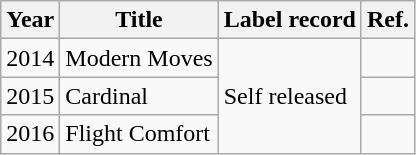<table class="wikitable">
<tr>
<th>Year</th>
<th>Title</th>
<th>Label record</th>
<th>Ref.</th>
</tr>
<tr>
<td>2014</td>
<td>Modern Moves</td>
<td rowspan="3">Self released</td>
<td></td>
</tr>
<tr>
<td>2015</td>
<td>Cardinal</td>
<td></td>
</tr>
<tr>
<td>2016</td>
<td>Flight Comfort</td>
<td></td>
</tr>
</table>
